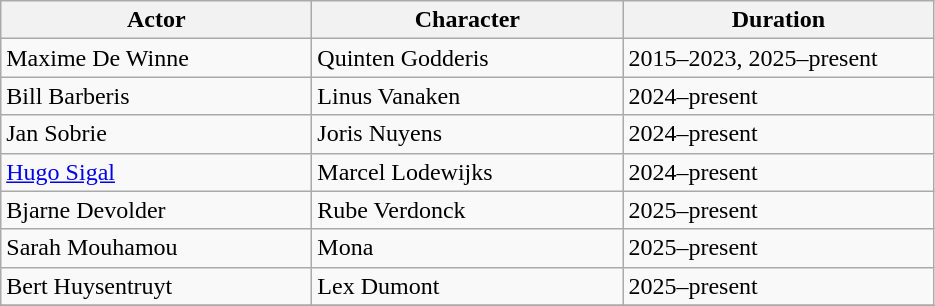<table class="wikitable">
<tr>
<th width="200">Actor</th>
<th width="200">Character</th>
<th width="200">Duration</th>
</tr>
<tr>
<td>Maxime De Winne</td>
<td>Quinten Godderis</td>
<td>2015–2023, 2025–present</td>
</tr>
<tr>
<td>Bill Barberis</td>
<td>Linus Vanaken</td>
<td>2024–present</td>
</tr>
<tr>
<td>Jan Sobrie</td>
<td>Joris Nuyens</td>
<td>2024–present</td>
</tr>
<tr>
<td><a href='#'>Hugo Sigal</a></td>
<td>Marcel Lodewijks</td>
<td>2024–present</td>
</tr>
<tr>
<td>Bjarne Devolder</td>
<td>Rube Verdonck</td>
<td>2025–present</td>
</tr>
<tr>
<td>Sarah Mouhamou</td>
<td>Mona</td>
<td>2025–present</td>
</tr>
<tr>
<td>Bert Huysentruyt</td>
<td>Lex Dumont</td>
<td>2025–present</td>
</tr>
<tr>
</tr>
</table>
